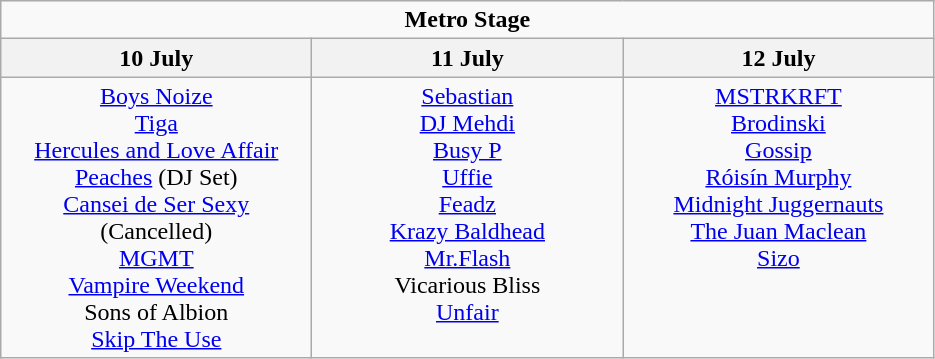<table class="wikitable">
<tr>
<td colspan="3" align="center"><strong>Metro Stage</strong></td>
</tr>
<tr>
<th>10 July</th>
<th>11 July</th>
<th>12 July</th>
</tr>
<tr>
<td valign="top" align="center" width="200"><a href='#'>Boys Noize</a><br><a href='#'>Tiga</a><br><a href='#'>Hercules and Love Affair</a><br><a href='#'>Peaches</a> (DJ Set)<br><a href='#'>Cansei de Ser Sexy</a> (Cancelled)<br><a href='#'>MGMT</a><br><a href='#'>Vampire Weekend</a><br>Sons of Albion<br><a href='#'>Skip The Use</a></td>
<td valign="top" align="center" width="200"><a href='#'>Sebastian</a><br><a href='#'>DJ Mehdi</a><br><a href='#'>Busy P</a><br><a href='#'>Uffie</a><br><a href='#'>Feadz</a><br><a href='#'>Krazy Baldhead</a><br><a href='#'>Mr.Flash</a><br>Vicarious Bliss<br><a href='#'>Unfair</a></td>
<td valign="top" align="center" width="200"><a href='#'>MSTRKRFT</a><br><a href='#'>Brodinski</a><br><a href='#'>Gossip</a><br><a href='#'>Róisín Murphy</a><br><a href='#'>Midnight Juggernauts</a><br><a href='#'>The Juan Maclean</a><br><a href='#'>Sizo</a></td>
</tr>
</table>
